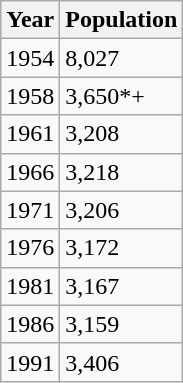<table class="wikitable">
<tr>
<th>Year</th>
<th>Population</th>
</tr>
<tr>
<td>1954</td>
<td>8,027</td>
</tr>
<tr>
<td>1958</td>
<td>3,650*+</td>
</tr>
<tr>
<td>1961</td>
<td>3,208</td>
</tr>
<tr>
<td>1966</td>
<td>3,218</td>
</tr>
<tr>
<td>1971</td>
<td>3,206</td>
</tr>
<tr>
<td>1976</td>
<td>3,172</td>
</tr>
<tr>
<td>1981</td>
<td>3,167</td>
</tr>
<tr>
<td>1986</td>
<td>3,159</td>
</tr>
<tr>
<td>1991</td>
<td>3,406</td>
</tr>
</table>
